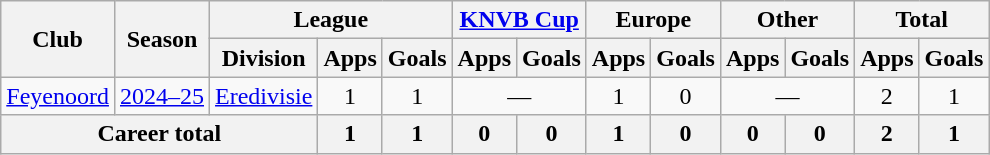<table class="wikitable" style="text-align: center">
<tr>
<th rowspan="2">Club</th>
<th rowspan="2">Season</th>
<th colspan="3">League</th>
<th colspan="2"><a href='#'>KNVB Cup</a></th>
<th colspan="2">Europe</th>
<th colspan="2">Other</th>
<th colspan="2">Total</th>
</tr>
<tr>
<th>Division</th>
<th>Apps</th>
<th>Goals</th>
<th>Apps</th>
<th>Goals</th>
<th>Apps</th>
<th>Goals</th>
<th>Apps</th>
<th>Goals</th>
<th>Apps</th>
<th>Goals</th>
</tr>
<tr>
<td><a href='#'>Feyenoord</a></td>
<td><a href='#'>2024–25</a></td>
<td><a href='#'>Eredivisie</a></td>
<td>1</td>
<td>1</td>
<td colspan="2">—</td>
<td>1</td>
<td>0</td>
<td colspan="2">—</td>
<td>2</td>
<td>1</td>
</tr>
<tr>
<th colspan="3">Career total</th>
<th>1</th>
<th>1</th>
<th>0</th>
<th>0</th>
<th>1</th>
<th>0</th>
<th>0</th>
<th>0</th>
<th>2</th>
<th>1</th>
</tr>
</table>
